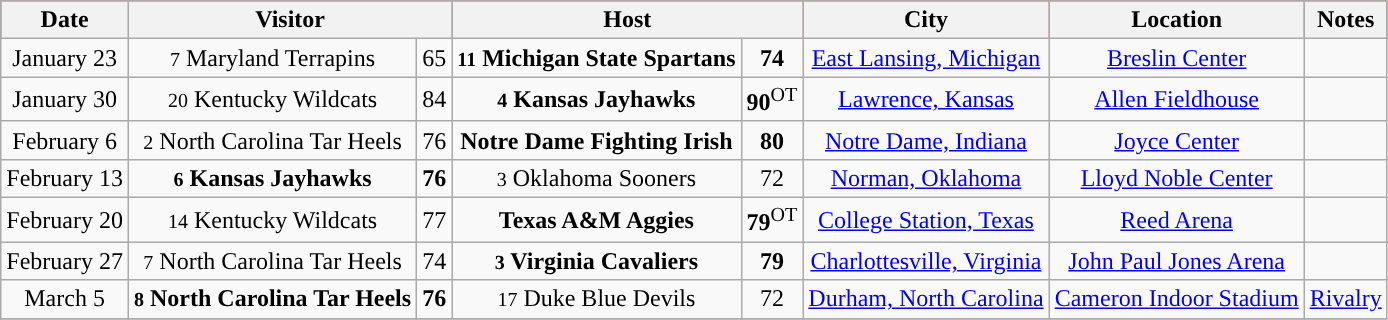<table class="wikitable" style="text-align:center">
<tr style="background:#A32638;"|>
<th>Date</th>
<th colspan=2>Visitor</th>
<th colspan=2>Host</th>
<th>City</th>
<th>Location</th>
<th>Notes</th>
</tr>
<tr>
<td>January 23</td>
<td><small>7</small> Maryland Terrapins</td>
<td>65</td>
<td><strong><small>11</small> Michigan State Spartans</strong></td>
<td><strong>74</strong></td>
<td><a href='#'>East Lansing, Michigan</a></td>
<td><a href='#'>Breslin Center</a></td>
<td></td>
</tr>
<tr>
<td>January 30</td>
<td><small>20</small> Kentucky Wildcats</td>
<td>84</td>
<td><strong><small>4</small> Kansas Jayhawks</strong></td>
<td><strong>90</strong><sup>OT</sup></td>
<td><a href='#'>Lawrence, Kansas</a></td>
<td><a href='#'>Allen Fieldhouse</a></td>
<td></td>
</tr>
<tr>
<td>February 6</td>
<td><small>2</small> North Carolina Tar Heels</td>
<td>76</td>
<td><strong>Notre Dame Fighting Irish</strong></td>
<td><strong>80</strong></td>
<td><a href='#'>Notre Dame, Indiana</a></td>
<td><a href='#'>Joyce Center</a></td>
<td></td>
</tr>
<tr>
<td>February 13</td>
<td><strong><small>6</small> Kansas Jayhawks</strong></td>
<td><strong>76</strong></td>
<td><small>3</small> Oklahoma Sooners</td>
<td>72</td>
<td><a href='#'>Norman, Oklahoma</a></td>
<td><a href='#'>Lloyd Noble Center</a></td>
<td></td>
</tr>
<tr>
<td>February 20</td>
<td><small>14</small> Kentucky Wildcats</td>
<td>77</td>
<td><strong>Texas A&M Aggies</strong></td>
<td><strong>79</strong><sup>OT</sup></td>
<td><a href='#'>College Station, Texas</a></td>
<td><a href='#'>Reed Arena</a></td>
<td></td>
</tr>
<tr>
<td>February 27</td>
<td><small>7</small> North Carolina Tar Heels</td>
<td>74</td>
<td><strong><small>3</small> Virginia Cavaliers</strong></td>
<td><strong>79</strong></td>
<td><a href='#'>Charlottesville, Virginia</a></td>
<td><a href='#'>John Paul Jones Arena</a></td>
<td></td>
</tr>
<tr>
<td>March 5</td>
<td><strong><small>8</small> North Carolina Tar Heels</strong></td>
<td><strong>76</strong></td>
<td><small>17</small> Duke Blue Devils</td>
<td>72</td>
<td><a href='#'>Durham, North Carolina</a></td>
<td><a href='#'>Cameron Indoor Stadium</a></td>
<td><a href='#'>Rivalry</a></td>
</tr>
<tr>
</tr>
</table>
